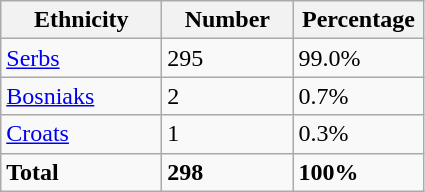<table class="wikitable">
<tr>
<th width="100px">Ethnicity</th>
<th width="80px">Number</th>
<th width="80px">Percentage</th>
</tr>
<tr>
<td><a href='#'>Serbs</a></td>
<td>295</td>
<td>99.0%</td>
</tr>
<tr>
<td><a href='#'>Bosniaks</a></td>
<td>2</td>
<td>0.7%</td>
</tr>
<tr>
<td><a href='#'>Croats</a></td>
<td>1</td>
<td>0.3%</td>
</tr>
<tr>
<td><strong>Total</strong></td>
<td><strong>298</strong></td>
<td><strong>100%</strong></td>
</tr>
</table>
